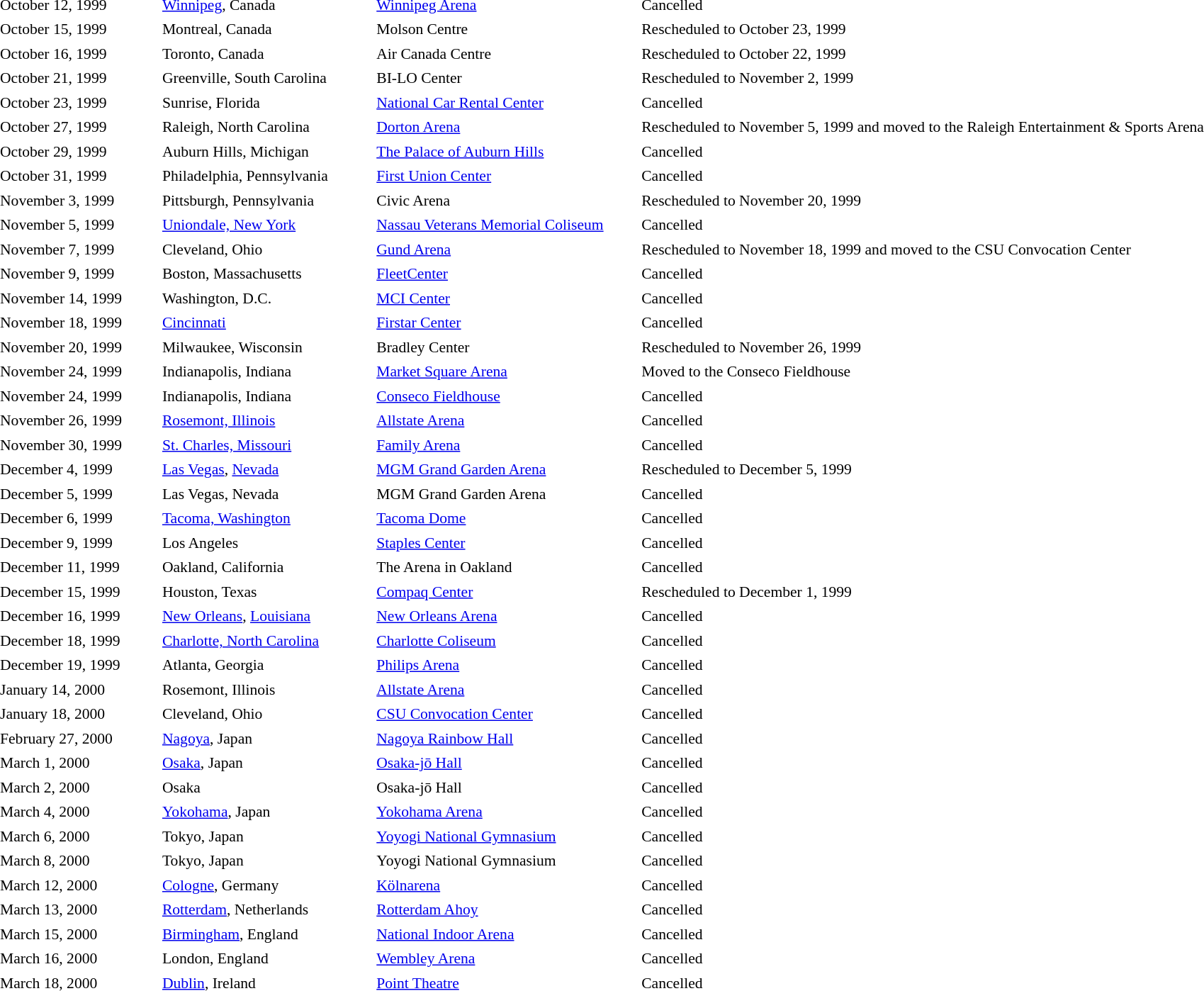<table cellpadding="2" style="border:0 solid darkgrey; font-size:90%">
<tr>
<th style="width:150px;"></th>
<th style="width:200px;"></th>
<th style="width:250px;"></th>
<th style="width:675px;"></th>
</tr>
<tr border="0">
</tr>
<tr>
<td>October 12, 1999</td>
<td><a href='#'>Winnipeg</a>, Canada</td>
<td><a href='#'>Winnipeg Arena</a></td>
<td>Cancelled</td>
</tr>
<tr>
<td>October 15, 1999</td>
<td>Montreal, Canada</td>
<td>Molson Centre</td>
<td>Rescheduled to October 23, 1999</td>
</tr>
<tr>
<td>October 16, 1999</td>
<td>Toronto, Canada</td>
<td>Air Canada Centre</td>
<td>Rescheduled to October 22, 1999</td>
</tr>
<tr>
<td>October 21, 1999</td>
<td>Greenville, South Carolina</td>
<td>BI-LO Center</td>
<td>Rescheduled to November 2, 1999</td>
</tr>
<tr>
<td>October 23, 1999</td>
<td>Sunrise, Florida</td>
<td><a href='#'>National Car Rental Center</a></td>
<td>Cancelled</td>
</tr>
<tr>
<td>October 27, 1999</td>
<td>Raleigh, North Carolina</td>
<td><a href='#'>Dorton Arena</a></td>
<td>Rescheduled to November 5, 1999 and moved to the Raleigh Entertainment & Sports Arena</td>
</tr>
<tr>
<td>October 29, 1999</td>
<td>Auburn Hills, Michigan</td>
<td><a href='#'>The Palace of Auburn Hills</a></td>
<td>Cancelled</td>
</tr>
<tr>
<td>October 31, 1999</td>
<td>Philadelphia, Pennsylvania</td>
<td><a href='#'>First Union Center</a></td>
<td>Cancelled</td>
</tr>
<tr>
<td>November 3, 1999</td>
<td>Pittsburgh, Pennsylvania</td>
<td>Civic Arena</td>
<td>Rescheduled to November 20, 1999</td>
</tr>
<tr>
<td>November 5, 1999</td>
<td><a href='#'>Uniondale, New York</a></td>
<td><a href='#'>Nassau Veterans Memorial Coliseum</a></td>
<td>Cancelled</td>
</tr>
<tr>
<td>November 7, 1999</td>
<td>Cleveland, Ohio</td>
<td><a href='#'>Gund Arena</a></td>
<td>Rescheduled to November 18, 1999 and moved to the CSU Convocation Center</td>
</tr>
<tr>
<td>November 9, 1999</td>
<td>Boston, Massachusetts</td>
<td><a href='#'>FleetCenter</a></td>
<td>Cancelled</td>
</tr>
<tr>
<td>November 14, 1999</td>
<td>Washington, D.C.</td>
<td><a href='#'>MCI Center</a></td>
<td>Cancelled</td>
</tr>
<tr>
<td>November 18, 1999</td>
<td><a href='#'>Cincinnati</a></td>
<td><a href='#'>Firstar Center</a></td>
<td>Cancelled</td>
</tr>
<tr>
<td>November 20, 1999</td>
<td>Milwaukee, Wisconsin</td>
<td>Bradley Center</td>
<td>Rescheduled to November 26, 1999</td>
</tr>
<tr>
<td>November 24, 1999</td>
<td>Indianapolis, Indiana</td>
<td><a href='#'>Market Square Arena</a></td>
<td>Moved to the Conseco Fieldhouse</td>
</tr>
<tr>
<td>November 24, 1999</td>
<td>Indianapolis, Indiana</td>
<td><a href='#'>Conseco Fieldhouse</a></td>
<td>Cancelled</td>
</tr>
<tr>
<td>November 26, 1999</td>
<td><a href='#'>Rosemont, Illinois</a></td>
<td><a href='#'>Allstate Arena</a></td>
<td>Cancelled</td>
</tr>
<tr>
<td>November 30, 1999</td>
<td><a href='#'>St. Charles, Missouri</a></td>
<td><a href='#'>Family Arena</a></td>
<td>Cancelled</td>
</tr>
<tr>
<td>December 4, 1999</td>
<td><a href='#'>Las Vegas</a>, <a href='#'>Nevada</a></td>
<td><a href='#'>MGM Grand Garden Arena</a></td>
<td>Rescheduled to December 5, 1999</td>
</tr>
<tr>
<td>December 5, 1999</td>
<td>Las Vegas, Nevada</td>
<td>MGM Grand Garden Arena</td>
<td>Cancelled</td>
</tr>
<tr>
<td>December 6, 1999</td>
<td><a href='#'>Tacoma, Washington</a></td>
<td><a href='#'>Tacoma Dome</a></td>
<td>Cancelled</td>
</tr>
<tr>
<td>December 9, 1999</td>
<td>Los Angeles</td>
<td><a href='#'>Staples Center</a></td>
<td>Cancelled</td>
</tr>
<tr>
<td>December 11, 1999</td>
<td>Oakland, California</td>
<td>The Arena in Oakland</td>
<td>Cancelled</td>
</tr>
<tr>
<td>December 15, 1999</td>
<td>Houston, Texas</td>
<td><a href='#'>Compaq Center</a></td>
<td>Rescheduled to December 1, 1999</td>
</tr>
<tr>
<td>December 16, 1999</td>
<td><a href='#'>New Orleans</a>, <a href='#'>Louisiana</a></td>
<td><a href='#'>New Orleans Arena</a></td>
<td>Cancelled</td>
</tr>
<tr>
<td>December 18, 1999</td>
<td><a href='#'>Charlotte, North Carolina</a></td>
<td><a href='#'>Charlotte Coliseum</a></td>
<td>Cancelled</td>
</tr>
<tr>
<td>December 19, 1999</td>
<td>Atlanta, Georgia</td>
<td><a href='#'>Philips Arena</a></td>
<td>Cancelled</td>
</tr>
<tr>
<td>January 14, 2000</td>
<td>Rosemont, Illinois</td>
<td><a href='#'>Allstate Arena</a></td>
<td>Cancelled</td>
</tr>
<tr>
<td>January 18, 2000</td>
<td>Cleveland, Ohio</td>
<td><a href='#'>CSU Convocation Center</a></td>
<td>Cancelled</td>
</tr>
<tr>
<td>February 27, 2000</td>
<td><a href='#'>Nagoya</a>, Japan</td>
<td><a href='#'>Nagoya Rainbow Hall</a></td>
<td>Cancelled</td>
</tr>
<tr>
<td>March 1, 2000</td>
<td><a href='#'>Osaka</a>, Japan</td>
<td><a href='#'>Osaka-jō Hall</a></td>
<td>Cancelled</td>
</tr>
<tr>
<td>March 2, 2000</td>
<td>Osaka</td>
<td>Osaka-jō Hall</td>
<td>Cancelled</td>
</tr>
<tr>
<td>March 4, 2000</td>
<td><a href='#'>Yokohama</a>, Japan</td>
<td><a href='#'>Yokohama Arena</a></td>
<td>Cancelled</td>
</tr>
<tr>
<td>March 6, 2000</td>
<td>Tokyo, Japan</td>
<td><a href='#'>Yoyogi National Gymnasium</a></td>
<td>Cancelled</td>
</tr>
<tr>
<td>March 8, 2000</td>
<td>Tokyo, Japan</td>
<td>Yoyogi National Gymnasium</td>
<td>Cancelled</td>
</tr>
<tr>
<td>March 12, 2000</td>
<td><a href='#'>Cologne</a>, Germany</td>
<td><a href='#'>Kölnarena</a></td>
<td>Cancelled</td>
</tr>
<tr>
<td>March 13, 2000</td>
<td><a href='#'>Rotterdam</a>, Netherlands</td>
<td><a href='#'>Rotterdam Ahoy</a></td>
<td>Cancelled</td>
</tr>
<tr>
<td>March 15, 2000</td>
<td><a href='#'>Birmingham</a>, England</td>
<td><a href='#'>National Indoor Arena</a></td>
<td>Cancelled</td>
</tr>
<tr>
<td>March 16, 2000</td>
<td>London, England</td>
<td><a href='#'>Wembley Arena</a></td>
<td>Cancelled</td>
</tr>
<tr>
<td>March 18, 2000</td>
<td><a href='#'>Dublin</a>, Ireland</td>
<td><a href='#'>Point Theatre</a></td>
<td>Cancelled</td>
</tr>
<tr>
</tr>
</table>
